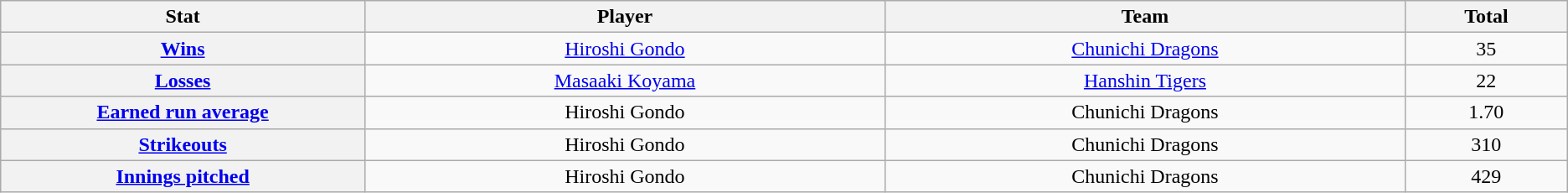<table class="wikitable" style="text-align:center;">
<tr>
<th scope="col" width="7%">Stat</th>
<th scope="col" width="10%">Player</th>
<th scope="col" width="10%">Team</th>
<th scope="col" width="3%">Total</th>
</tr>
<tr>
<th scope="row" style="text-align:center;"><a href='#'>Wins</a></th>
<td><a href='#'>Hiroshi Gondo</a></td>
<td><a href='#'>Chunichi Dragons</a></td>
<td>35</td>
</tr>
<tr>
<th scope="row" style="text-align:center;"><a href='#'>Losses</a></th>
<td><a href='#'>Masaaki Koyama</a></td>
<td><a href='#'>Hanshin Tigers</a></td>
<td>22</td>
</tr>
<tr>
<th scope="row" style="text-align:center;"><a href='#'>Earned run average</a></th>
<td>Hiroshi Gondo</td>
<td>Chunichi Dragons</td>
<td>1.70</td>
</tr>
<tr>
<th scope="row" style="text-align:center;"><a href='#'>Strikeouts</a></th>
<td>Hiroshi Gondo</td>
<td>Chunichi Dragons</td>
<td>310</td>
</tr>
<tr>
<th scope="row" style="text-align:center;"><a href='#'>Innings pitched</a></th>
<td>Hiroshi Gondo</td>
<td>Chunichi Dragons</td>
<td>429</td>
</tr>
</table>
